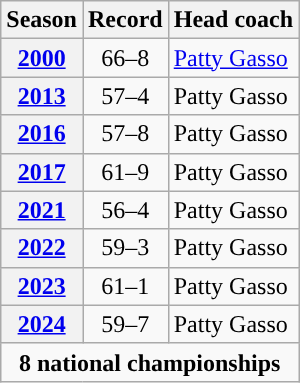<table class="sortable plainrowheaders wikitable">
<tr>
<th scope="col">Season</th>
<th scope="col">Record</th>
<th scope="col" class="unsortable">Head coach</th>
</tr>
<tr>
<th scope="row" style="text-align:center"><a href='#'>2000</a></th>
<td align=center>66–8</td>
<td><a href='#'>Patty Gasso</a></td>
</tr>
<tr>
<th scope="row" style="text-align:center"><a href='#'>2013</a></th>
<td align=center>57–4</td>
<td>Patty Gasso</td>
</tr>
<tr>
<th scope="row" style="text-align:center"><a href='#'>2016</a></th>
<td align=center>57–8</td>
<td>Patty Gasso</td>
</tr>
<tr>
<th scope="row" style="text-align:center"><a href='#'>2017</a></th>
<td align=center>61–9</td>
<td>Patty Gasso</td>
</tr>
<tr>
<th scope="row" style="text-align:center"><a href='#'>2021</a></th>
<td align=center>56–4</td>
<td>Patty Gasso</td>
</tr>
<tr>
<th scope="row" style="text-align:center"><a href='#'>2022</a></th>
<td align=center>59–3</td>
<td>Patty Gasso</td>
</tr>
<tr>
<th scope="row" style="text-align:center"><a href='#'>2023</a></th>
<td align=center>61–1</td>
<td>Patty Gasso</td>
</tr>
<tr>
<th scope="row" style="text-align:center"><a href='#'>2024</a></th>
<td align=center>59–7</td>
<td>Patty Gasso</td>
</tr>
<tr>
<td colspan=3 align=center "bgcolor=white"><span><strong>8 national championships</strong></span></td>
</tr>
</table>
